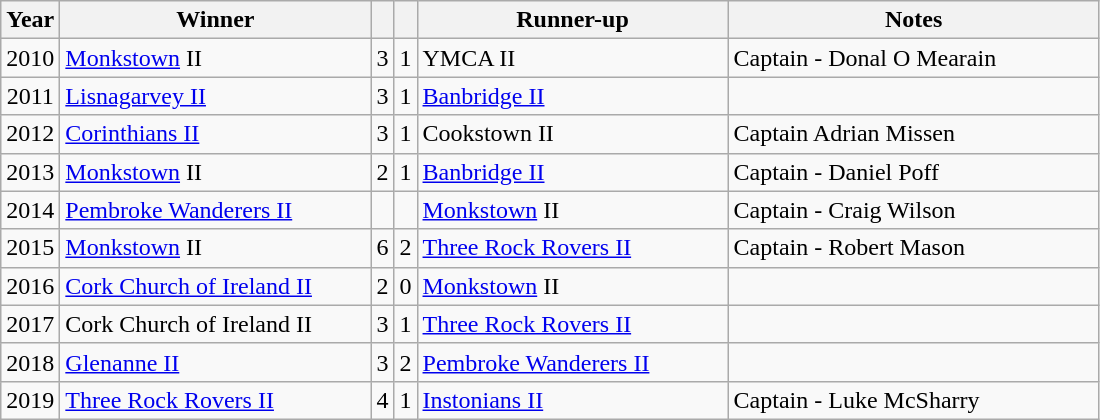<table class="wikitable">
<tr>
<th><strong>Year</strong></th>
<th><strong>Winner</strong></th>
<th></th>
<th></th>
<th><strong>Runner-up</strong></th>
<th>Notes</th>
</tr>
<tr>
<td align="center">2010</td>
<td width=200><a href='#'>Monkstown</a> II</td>
<td align="center">3</td>
<td align="center">1</td>
<td width=200>YMCA II</td>
<td width=240>Captain - Donal O Mearain</td>
</tr>
<tr>
<td align="center">2011</td>
<td><a href='#'>Lisnagarvey II</a></td>
<td align="center">3</td>
<td align="center">1</td>
<td><a href='#'>Banbridge II</a></td>
<td></td>
</tr>
<tr width=240|>
<td align="center">2012</td>
<td width=200><a href='#'>Corinthians II</a></td>
<td align="center">3</td>
<td align="center">1</td>
<td width=200>Cookstown II</td>
<td width=240>Captain Adrian Missen </td>
</tr>
<tr>
<td align="center">2013</td>
<td width=200><a href='#'>Monkstown</a> II</td>
<td align="center">2</td>
<td align="center">1</td>
<td width=200><a href='#'>Banbridge II</a></td>
<td width=240>Captain  - Daniel Poff</td>
</tr>
<tr>
<td align="center">2014</td>
<td><a href='#'>Pembroke Wanderers II</a></td>
<td></td>
<td></td>
<td width=200><a href='#'>Monkstown</a> II</td>
<td>Captain - Craig Wilson</td>
</tr>
<tr>
<td align="center">2015</td>
<td width=200><a href='#'>Monkstown</a> II</td>
<td>6</td>
<td>2</td>
<td width=200><a href='#'>Three Rock Rovers II</a></td>
<td>Captain - Robert Mason</td>
</tr>
<tr>
<td align="center">2016</td>
<td><a href='#'>Cork Church of Ireland II</a></td>
<td>2</td>
<td>0</td>
<td width=200><a href='#'>Monkstown</a> II</td>
<td></td>
</tr>
<tr>
<td align="center">2017</td>
<td>Cork Church of Ireland II</td>
<td>3</td>
<td>1</td>
<td width=200><a href='#'>Three Rock Rovers II</a></td>
<td></td>
</tr>
<tr>
<td align="center">2018</td>
<td><a href='#'>Glenanne II</a></td>
<td>3</td>
<td>2</td>
<td><a href='#'>Pembroke Wanderers II</a></td>
<td></td>
</tr>
<tr>
<td align="center">2019</td>
<td width=200><a href='#'>Three Rock Rovers II</a></td>
<td>4</td>
<td>1</td>
<td width=200><a href='#'>Instonians II</a></td>
<td>Captain - Luke McSharry </td>
</tr>
</table>
